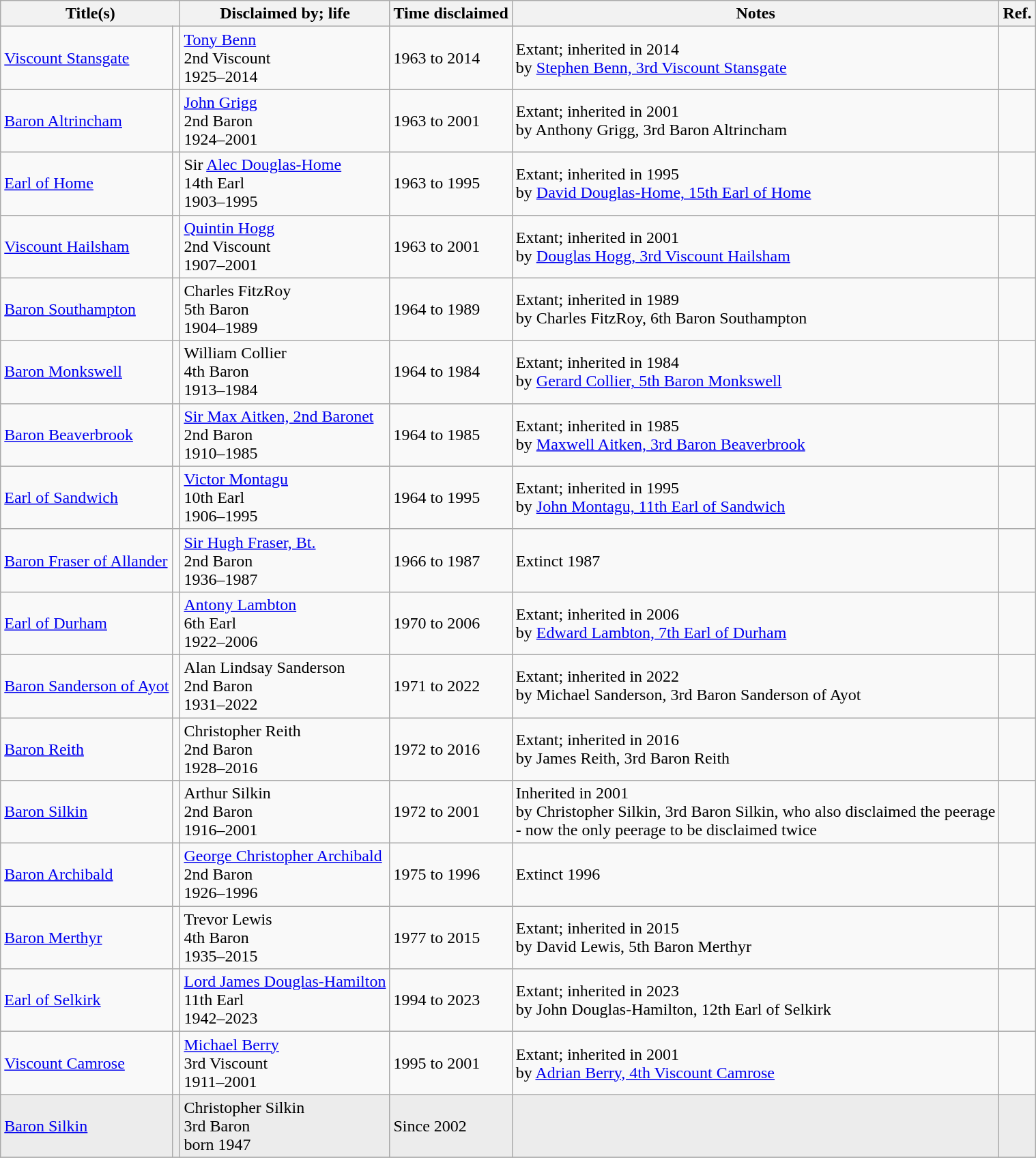<table class="wikitable">
<tr>
<th colspan=2 scope="col">Title(s)</th>
<th scope="col">Disclaimed by; life</th>
<th scope="col">Time disclaimed</th>
<th scope="col">Notes</th>
<th scope="col"><abbr>Ref.</abbr></th>
</tr>
<tr>
<td><a href='#'>Viscount Stansgate</a></td>
<td></td>
<td><a href='#'>Tony Benn</a><br>2nd Viscount<br>1925–2014</td>
<td>1963 to 2014</td>
<td>Extant; inherited in 2014<br>by <a href='#'>Stephen Benn, 3rd Viscount Stansgate</a></td>
<td></td>
</tr>
<tr>
<td><a href='#'>Baron Altrincham</a></td>
<td></td>
<td><a href='#'>John Grigg</a><br>2nd Baron<br>1924–2001</td>
<td>1963 to 2001</td>
<td>Extant; inherited in 2001<br>by Anthony Grigg, 3rd Baron Altrincham</td>
<td></td>
</tr>
<tr>
<td><a href='#'>Earl of Home</a></td>
<td></td>
<td>Sir <a href='#'>Alec Douglas-Home</a><br>14th Earl<br>1903–1995</td>
<td>1963 to 1995</td>
<td>Extant; inherited in 1995<br>by <a href='#'>David Douglas-Home, 15th Earl of Home</a></td>
<td></td>
</tr>
<tr>
<td><a href='#'>Viscount Hailsham</a></td>
<td></td>
<td><a href='#'>Quintin Hogg</a><br>2nd Viscount<br>1907–2001</td>
<td>1963 to 2001</td>
<td>Extant; inherited in 2001<br>by <a href='#'>Douglas Hogg, 3rd Viscount Hailsham</a></td>
<td></td>
</tr>
<tr>
<td><a href='#'>Baron Southampton</a></td>
<td></td>
<td Charles FitzRoy (1904–1989)>Charles FitzRoy<br>5th Baron<br>1904–1989</td>
<td>1964 to 1989</td>
<td>Extant; inherited in 1989<br>by Charles FitzRoy, 6th Baron Southampton</td>
<td></td>
</tr>
<tr>
<td><a href='#'>Baron Monkswell</a></td>
<td></td>
<td>William Collier<br>4th Baron<br>1913–1984</td>
<td>1964 to 1984</td>
<td>Extant; inherited in 1984<br>by <a href='#'>Gerard Collier, 5th Baron Monkswell</a></td>
<td></td>
</tr>
<tr>
<td><a href='#'>Baron Beaverbrook</a></td>
<td></td>
<td><a href='#'>Sir Max Aitken, 2nd Baronet</a><br>2nd Baron<br>1910–1985</td>
<td>1964 to 1985</td>
<td>Extant; inherited in 1985<br>by <a href='#'>Maxwell Aitken, 3rd Baron Beaverbrook</a></td>
<td></td>
</tr>
<tr>
<td><a href='#'>Earl of Sandwich</a></td>
<td></td>
<td><a href='#'>Victor Montagu</a><br>10th Earl<br>1906–1995</td>
<td>1964 to 1995</td>
<td>Extant; inherited in 1995<br>by <a href='#'>John Montagu, 11th Earl of Sandwich</a></td>
<td></td>
</tr>
<tr>
<td><a href='#'>Baron Fraser of Allander</a></td>
<td></td>
<td><a href='#'>Sir Hugh Fraser, Bt.</a><br>2nd Baron<br>1936–1987</td>
<td>1966 to 1987</td>
<td><span>Extinct 1987</span></td>
<td></td>
</tr>
<tr>
<td><a href='#'>Earl of Durham</a></td>
<td></td>
<td><a href='#'>Antony Lambton</a><br>6th Earl<br>1922–2006</td>
<td>1970 to 2006</td>
<td>Extant; inherited in 2006<br>by <a href='#'>Edward Lambton, 7th Earl of Durham</a></td>
<td></td>
</tr>
<tr>
<td><a href='#'>Baron Sanderson of Ayot</a></td>
<td></td>
<td>Alan Lindsay Sanderson<br>2nd Baron<br>1931–2022</td>
<td>1971 to 2022</td>
<td>Extant; inherited in 2022<br>by Michael Sanderson, 3rd Baron Sanderson of Ayot</td>
<td></td>
</tr>
<tr>
<td><a href='#'>Baron Reith</a></td>
<td></td>
<td>Christopher Reith<br>2nd Baron<br>1928–2016</td>
<td>1972 to 2016</td>
<td>Extant; inherited in 2016<br>by James Reith, 3rd Baron Reith</td>
<td></td>
</tr>
<tr>
<td><a href='#'>Baron Silkin</a></td>
<td></td>
<td>Arthur Silkin<br>2nd Baron<br>1916–2001</td>
<td>1972 to 2001</td>
<td>Inherited in 2001<br>by Christopher Silkin, 3rd Baron Silkin, who also disclaimed the peerage<br>- now the only peerage to be disclaimed twice</td>
<td></td>
</tr>
<tr>
<td><a href='#'>Baron Archibald</a></td>
<td></td>
<td><a href='#'>George Christopher Archibald</a><br>2nd Baron<br>1926–1996</td>
<td>1975 to 1996</td>
<td><span>Extinct 1996</span></td>
<td></td>
</tr>
<tr>
<td><a href='#'>Baron Merthyr</a></td>
<td></td>
<td>Trevor Lewis<br>4th Baron<br>1935–2015</td>
<td>1977 to 2015</td>
<td>Extant; inherited in 2015<br>by David Lewis, 5th Baron Merthyr</td>
<td></td>
</tr>
<tr>
<td><a href='#'>Earl of Selkirk</a></td>
<td></td>
<td><a href='#'>Lord James Douglas-Hamilton</a><br>11th Earl<br>1942–2023</td>
<td>1994 to 2023</td>
<td>Extant; inherited in 2023<br>by John Douglas-Hamilton, 12th Earl of Selkirk</td>
<td></td>
</tr>
<tr>
<td><a href='#'>Viscount Camrose</a></td>
<td></td>
<td><a href='#'>Michael Berry</a><br>3rd Viscount<br>1911–2001</td>
<td>1995 to 2001</td>
<td>Extant; inherited in 2001<br>by <a href='#'>Adrian Berry, 4th Viscount Camrose</a></td>
<td></td>
</tr>
<tr style="background: #ececec;">
<td> <a href='#'>Baron Silkin</a></td>
<td></td>
<td>Christopher Silkin<br>3rd Baron<br>born 1947</td>
<td>Since 2002</td>
<td></td>
<td></td>
</tr>
<tr>
</tr>
</table>
